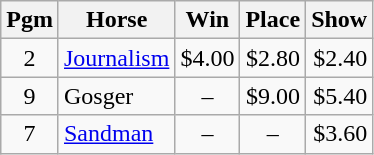<table class="wikitable">
<tr>
<th>Pgm</th>
<th>Horse</th>
<th>Win</th>
<th>Place</th>
<th>Show</th>
</tr>
<tr>
<td style="text-align: center;">2</td>
<td><a href='#'>Journalism</a></td>
<td style="text-align: right;">$4.00</td>
<td style="text-align: right;">$2.80</td>
<td style="text-align: right;">$2.40</td>
</tr>
<tr>
<td style="text-align: center;">9</td>
<td>Gosger</td>
<td style="text-align: center;">–</td>
<td style="text-align: right;">$9.00</td>
<td style="text-align: right;">$5.40</td>
</tr>
<tr>
<td style="text-align: center;">7</td>
<td><a href='#'>Sandman</a></td>
<td style="text-align: center;">–</td>
<td style="text-align: center;">–</td>
<td style="text-align: right;">$3.60</td>
</tr>
</table>
